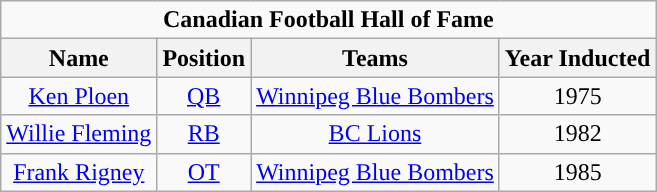<table class="wikitable sortable" style="text-align:center">
<tr>
<td colspan="4"><strong>Canadian Football Hall of Fame</strong></td>
</tr>
<tr>
<th>Name</th>
<th>Position</th>
<th>Teams</th>
<th>Year Inducted</th>
</tr>
<tr>
<td><a href='#'>Ken Ploen</a></td>
<td><a href='#'>QB</a></td>
<td><a href='#'>Winnipeg Blue Bombers</a></td>
<td>1975</td>
</tr>
<tr>
<td><a href='#'>Willie Fleming</a></td>
<td><a href='#'>RB</a></td>
<td><a href='#'>BC Lions</a></td>
<td>1982</td>
</tr>
<tr>
<td><a href='#'>Frank Rigney</a></td>
<td><a href='#'>OT</a></td>
<td><a href='#'>Winnipeg Blue Bombers</a></td>
<td>1985</td>
</tr>
</table>
